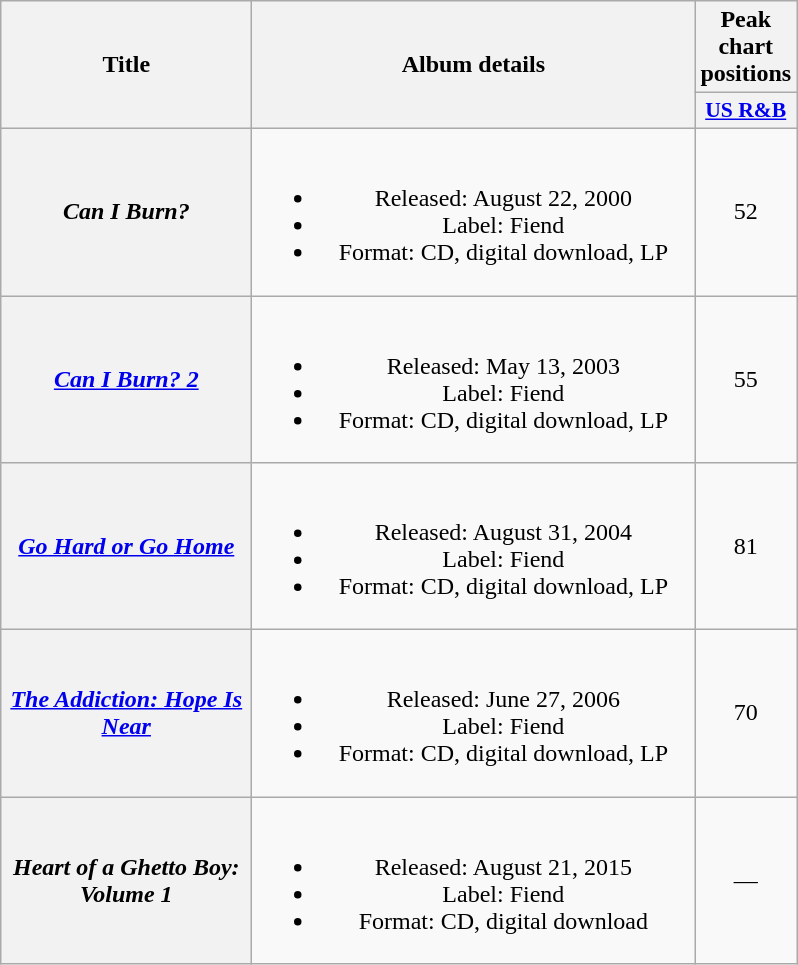<table class="wikitable plainrowheaders" style="text-align:center;">
<tr>
<th scope="col" rowspan="2" style="width:10em;">Title</th>
<th scope="col" rowspan="2" style="width:18em;">Album details</th>
<th scope="col">Peak chart positions</th>
</tr>
<tr>
<th style="width:3em;font-size:90%;"><a href='#'>US R&B</a><br></th>
</tr>
<tr>
<th scope="row"><em>Can I Burn?</em></th>
<td><br><ul><li>Released: August 22, 2000</li><li>Label: Fiend</li><li>Format: CD, digital download, LP</li></ul></td>
<td>52</td>
</tr>
<tr>
<th scope="row"><em><a href='#'>Can I Burn? 2</a></em></th>
<td><br><ul><li>Released: May 13, 2003</li><li>Label: Fiend</li><li>Format: CD, digital download, LP</li></ul></td>
<td>55</td>
</tr>
<tr>
<th scope="row"><em><a href='#'>Go Hard or Go Home</a></em></th>
<td><br><ul><li>Released: August 31, 2004</li><li>Label: Fiend</li><li>Format: CD, digital download, LP</li></ul></td>
<td>81</td>
</tr>
<tr>
<th scope="row"><em><a href='#'>The Addiction: Hope Is Near</a></em></th>
<td><br><ul><li>Released: June 27, 2006</li><li>Label: Fiend</li><li>Format: CD, digital download, LP</li></ul></td>
<td>70</td>
</tr>
<tr>
<th scope="row"><em>Heart of a Ghetto Boy: Volume 1</em></th>
<td><br><ul><li>Released: August 21, 2015</li><li>Label: Fiend</li><li>Format: CD, digital download</li></ul></td>
<td>—</td>
</tr>
</table>
